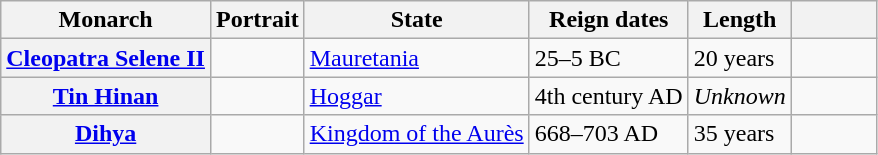<table class="wikitable">
<tr>
<th>Monarch</th>
<th>Portrait</th>
<th>State</th>
<th>Reign dates</th>
<th>Length</th>
<th class="unsortable" width="50px"></th>
</tr>
<tr>
<th><a href='#'>Cleopatra Selene II</a></th>
<td></td>
<td><a href='#'>Mauretania</a></td>
<td>25–5 BC</td>
<td>20 years</td>
<td></td>
</tr>
<tr>
<th><a href='#'>Tin Hinan</a></th>
<td></td>
<td><a href='#'>Hoggar</a></td>
<td>4th century AD</td>
<td><em>Unknown</em></td>
<td></td>
</tr>
<tr>
<th><a href='#'>Dihya</a></th>
<td></td>
<td><a href='#'>Kingdom of the Aurès</a></td>
<td> 668–703 AD</td>
<td> 35 years</td>
<td></td>
</tr>
</table>
